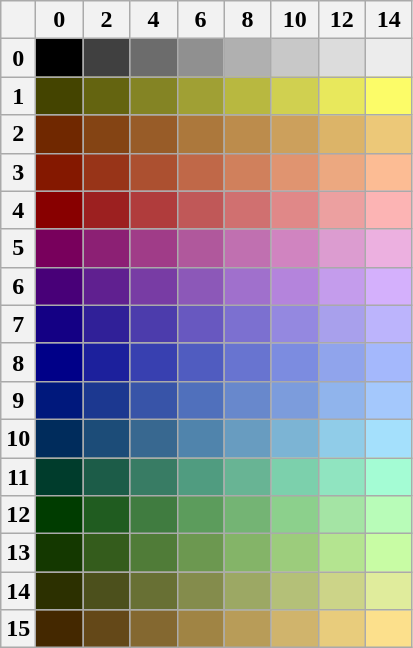<table class="wikitable">
<tr>
<th></th>
<th>0</th>
<th>2</th>
<th>4</th>
<th>6</th>
<th>8</th>
<th>10</th>
<th>12</th>
<th>14</th>
</tr>
<tr>
<th>0</th>
<td style="width: 24px; background-color: #000000"></td>
<td style="width: 24px; background-color: #404040"></td>
<td style="width: 24px; background-color: #6C6C6C"></td>
<td style="width: 24px; background-color: #909090"></td>
<td style="width: 24px; background-color: #B0B0B0"></td>
<td style="width: 24px; background-color: #C8C8C8"></td>
<td style="width: 24px; background-color: #DCDCDC"></td>
<td style="width: 24px; background-color: #ECECEC"></td>
</tr>
<tr>
<th>1</th>
<td style="width: 24px; background-color: #444400"></td>
<td style="width: 24px; background-color: #646410"></td>
<td style="width: 24px; background-color: #848424"></td>
<td style="width: 24px; background-color: #A0A034"></td>
<td style="width: 24px; background-color: #B8B840"></td>
<td style="width: 24px; background-color: #D0D050"></td>
<td style="width: 24px; background-color: #E8E85C"></td>
<td style="width: 24px; background-color: #FCFC68"></td>
</tr>
<tr>
<th>2</th>
<td style="width: 24px; background-color: #702800"></td>
<td style="width: 24px; background-color: #844414"></td>
<td style="width: 24px; background-color: #985C28"></td>
<td style="width: 24px; background-color: #AC783C"></td>
<td style="width: 24px; background-color: #BC8C4C"></td>
<td style="width: 24px; background-color: #CCA05C"></td>
<td style="width: 24px; background-color: #DCB468"></td>
<td style="width: 24px; background-color: #ECC878"></td>
</tr>
<tr>
<th>3</th>
<td style="width: 24px; background-color: #841800"></td>
<td style="width: 24px; background-color: #983418"></td>
<td style="width: 24px; background-color: #AC5030"></td>
<td style="width: 24px; background-color: #C06848"></td>
<td style="width: 24px; background-color: #D0805C"></td>
<td style="width: 24px; background-color: #E09470"></td>
<td style="width: 24px; background-color: #ECA880"></td>
<td style="width: 24px; background-color: #FCBC94"></td>
</tr>
<tr>
<th>4</th>
<td style="width: 24px; background-color: #880000"></td>
<td style="width: 24px; background-color: #9C2020"></td>
<td style="width: 24px; background-color: #B03C3C"></td>
<td style="width: 24px; background-color: #C05858"></td>
<td style="width: 24px; background-color: #D07070"></td>
<td style="width: 24px; background-color: #E08888"></td>
<td style="width: 24px; background-color: #ECA0A0"></td>
<td style="width: 24px; background-color: #FCB4B4"></td>
</tr>
<tr>
<th>5</th>
<td style="width: 24px; background-color: #78005C"></td>
<td style="width: 24px; background-color: #8C2074"></td>
<td style="width: 24px; background-color: #A03C88"></td>
<td style="width: 24px; background-color: #B0589C"></td>
<td style="width: 24px; background-color: #C070B0"></td>
<td style="width: 24px; background-color: #D084C0"></td>
<td style="width: 24px; background-color: #DC9CD0"></td>
<td style="width: 24px; background-color: #ECB0E0"></td>
</tr>
<tr>
<th>6</th>
<td style="width: 24px; background-color: #480078"></td>
<td style="width: 24px; background-color: #602090"></td>
<td style="width: 24px; background-color: #783CA4"></td>
<td style="width: 24px; background-color: #8C58B8"></td>
<td style="width: 24px; background-color: #A070CC"></td>
<td style="width: 24px; background-color: #B484DC"></td>
<td style="width: 24px; background-color: #C49CEC"></td>
<td style="width: 24px; background-color: #D4B0FC"></td>
</tr>
<tr>
<th>7</th>
<td style="width: 24px; background-color: #140084"></td>
<td style="width: 24px; background-color: #302098"></td>
<td style="width: 24px; background-color: #4C3CAC"></td>
<td style="width: 24px; background-color: #6858C0"></td>
<td style="width: 24px; background-color: #7C70D0"></td>
<td style="width: 24px; background-color: #9488E0"></td>
<td style="width: 24px; background-color: #A8A0EC"></td>
<td style="width: 24px; background-color: #BCB4FC"></td>
</tr>
<tr>
<th>8</th>
<td style="width: 24px; background-color: #000088"></td>
<td style="width: 24px; background-color: #1C209C"></td>
<td style="width: 24px; background-color: #3840B0"></td>
<td style="width: 24px; background-color: #505CC0"></td>
<td style="width: 24px; background-color: #6874D0"></td>
<td style="width: 24px; background-color: #7C8CE0"></td>
<td style="width: 24px; background-color: #90A4EC"></td>
<td style="width: 24px; background-color: #A4B8FC"></td>
</tr>
<tr>
<th>9</th>
<td style="width: 24px; background-color: #00187C"></td>
<td style="width: 24px; background-color: #1C3890"></td>
<td style="width: 24px; background-color: #3854A8"></td>
<td style="width: 24px; background-color: #5070BC"></td>
<td style="width: 24px; background-color: #6888CC"></td>
<td style="width: 24px; background-color: #7C9CDC"></td>
<td style="width: 24px; background-color: #90B4EC"></td>
<td style="width: 24px; background-color: #A4C8FC"></td>
</tr>
<tr>
<th>10</th>
<td style="width: 24px; background-color: #002C5C"></td>
<td style="width: 24px; background-color: #1C4C78"></td>
<td style="width: 24px; background-color: #386890"></td>
<td style="width: 24px; background-color: #5084AC"></td>
<td style="width: 24px; background-color: #689CC0"></td>
<td style="width: 24px; background-color: #7CB4D4"></td>
<td style="width: 24px; background-color: #90CCE8"></td>
<td style="width: 24px; background-color: #A4E0FC"></td>
</tr>
<tr>
<th>11</th>
<td style="width: 24px; background-color: #003C2C"></td>
<td style="width: 24px; background-color: #1C5C48"></td>
<td style="width: 24px; background-color: #387C64"></td>
<td style="width: 24px; background-color: #509C80"></td>
<td style="width: 24px; background-color: #68B494"></td>
<td style="width: 24px; background-color: #7CD0AC"></td>
<td style="width: 24px; background-color: #90E4C0"></td>
<td style="width: 24px; background-color: #A4FCD4"></td>
</tr>
<tr>
<th>12</th>
<td style="width: 24px; background-color: #003C00"></td>
<td style="width: 24px; background-color: #205C20"></td>
<td style="width: 24px; background-color: #407C40"></td>
<td style="width: 24px; background-color: #5C9C5C"></td>
<td style="width: 24px; background-color: #74B474"></td>
<td style="width: 24px; background-color: #8CD08C"></td>
<td style="width: 24px; background-color: #A4E4A4"></td>
<td style="width: 24px; background-color: #B8FCB8"></td>
</tr>
<tr>
<th>13</th>
<td style="width: 24px; background-color: #143800"></td>
<td style="width: 24px; background-color: #345C1C"></td>
<td style="width: 24px; background-color: #507C38"></td>
<td style="width: 24px; background-color: #6C9850"></td>
<td style="width: 24px; background-color: #84B468"></td>
<td style="width: 24px; background-color: #9CCC7C"></td>
<td style="width: 24px; background-color: #B4E490"></td>
<td style="width: 24px; background-color: #C8FCA4"></td>
</tr>
<tr>
<th>14</th>
<td style="width: 24px; background-color: #2C3000"></td>
<td style="width: 24px; background-color: #4C501C"></td>
<td style="width: 24px; background-color: #687034"></td>
<td style="width: 24px; background-color: #848C4C"></td>
<td style="width: 24px; background-color: #9CA864"></td>
<td style="width: 24px; background-color: #B4C078"></td>
<td style="width: 24px; background-color: #CCD488"></td>
<td style="width: 24px; background-color: #E0EC9C"></td>
</tr>
<tr>
<th>15</th>
<td style="width: 24px; background-color: #442800"></td>
<td style="width: 24px; background-color: #644818"></td>
<td style="width: 24px; background-color: #846830"></td>
<td style="width: 24px; background-color: #A08444"></td>
<td style="width: 24px; background-color: #B89C58"></td>
<td style="width: 24px; background-color: #D0B46C"></td>
<td style="width: 24px; background-color: #E8CC7C"></td>
<td style="width: 24px; background-color: #FCE08C"></td>
</tr>
</table>
